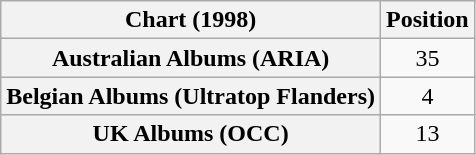<table class="wikitable sortable plainrowheaders" style="text-align:center">
<tr>
<th scope="col">Chart (1998)</th>
<th scope="col">Position</th>
</tr>
<tr>
<th scope="row">Australian Albums (ARIA)</th>
<td>35</td>
</tr>
<tr>
<th scope="row">Belgian Albums (Ultratop Flanders)</th>
<td>4</td>
</tr>
<tr>
<th scope="row">UK Albums (OCC)</th>
<td>13</td>
</tr>
</table>
